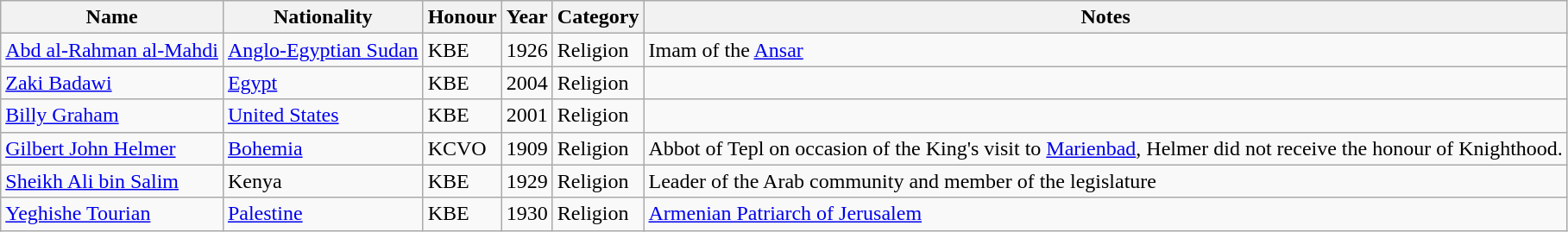<table class="wikitable sortable">
<tr>
<th>Name</th>
<th>Nationality</th>
<th>Honour</th>
<th>Year</th>
<th>Category</th>
<th class="unsortable">Notes</th>
</tr>
<tr>
<td><a href='#'>Abd al-Rahman al-Mahdi</a></td>
<td><a href='#'>Anglo-Egyptian Sudan</a></td>
<td>KBE</td>
<td>1926</td>
<td>Religion</td>
<td>Imam of the <a href='#'>Ansar</a></td>
</tr>
<tr>
<td><a href='#'>Zaki Badawi</a></td>
<td><a href='#'>Egypt</a></td>
<td>KBE</td>
<td>2004</td>
<td>Religion</td>
<td></td>
</tr>
<tr>
<td><a href='#'>Billy Graham</a></td>
<td><a href='#'>United States</a></td>
<td>KBE</td>
<td>2001</td>
<td>Religion</td>
<td></td>
</tr>
<tr>
<td><a href='#'>Gilbert John Helmer</a></td>
<td><a href='#'>Bohemia</a></td>
<td>KCVO</td>
<td>1909</td>
<td>Religion</td>
<td>Abbot of Tepl on occasion of the King's visit to <a href='#'>Marienbad</a>, Helmer did not receive the honour of Knighthood.</td>
</tr>
<tr>
<td><a href='#'>Sheikh Ali bin Salim</a></td>
<td>Kenya</td>
<td>KBE</td>
<td>1929</td>
<td>Religion</td>
<td>Leader of the Arab community and member of the legislature</td>
</tr>
<tr>
<td><a href='#'>Yeghishe Tourian</a></td>
<td><a href='#'>Palestine</a></td>
<td>KBE</td>
<td>1930</td>
<td>Religion</td>
<td><a href='#'>Armenian Patriarch of Jerusalem</a></td>
</tr>
</table>
